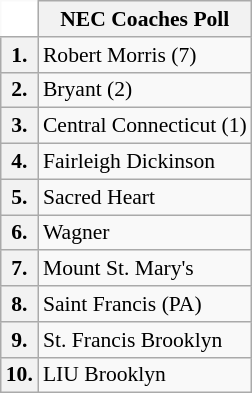<table class="wikitable" style="white-space:nowrap; font-size:90%;">
<tr>
<td ! colspan=1 style="background:white; border-top-style:hidden; border-left-style:hidden;"></td>
<th>NEC Coaches Poll</th>
</tr>
<tr>
<th>1.</th>
<td>Robert Morris (7)</td>
</tr>
<tr>
<th>2.</th>
<td>Bryant (2)</td>
</tr>
<tr>
<th>3.</th>
<td>Central Connecticut (1)</td>
</tr>
<tr>
<th>4.</th>
<td>Fairleigh Dickinson</td>
</tr>
<tr>
<th>5.</th>
<td>Sacred Heart</td>
</tr>
<tr>
<th>6.</th>
<td>Wagner</td>
</tr>
<tr>
<th>7.</th>
<td>Mount St. Mary's</td>
</tr>
<tr>
<th>8.</th>
<td>Saint Francis (PA)</td>
</tr>
<tr>
<th>9.</th>
<td>St. Francis Brooklyn</td>
</tr>
<tr>
<th>10.</th>
<td>LIU Brooklyn</td>
</tr>
</table>
